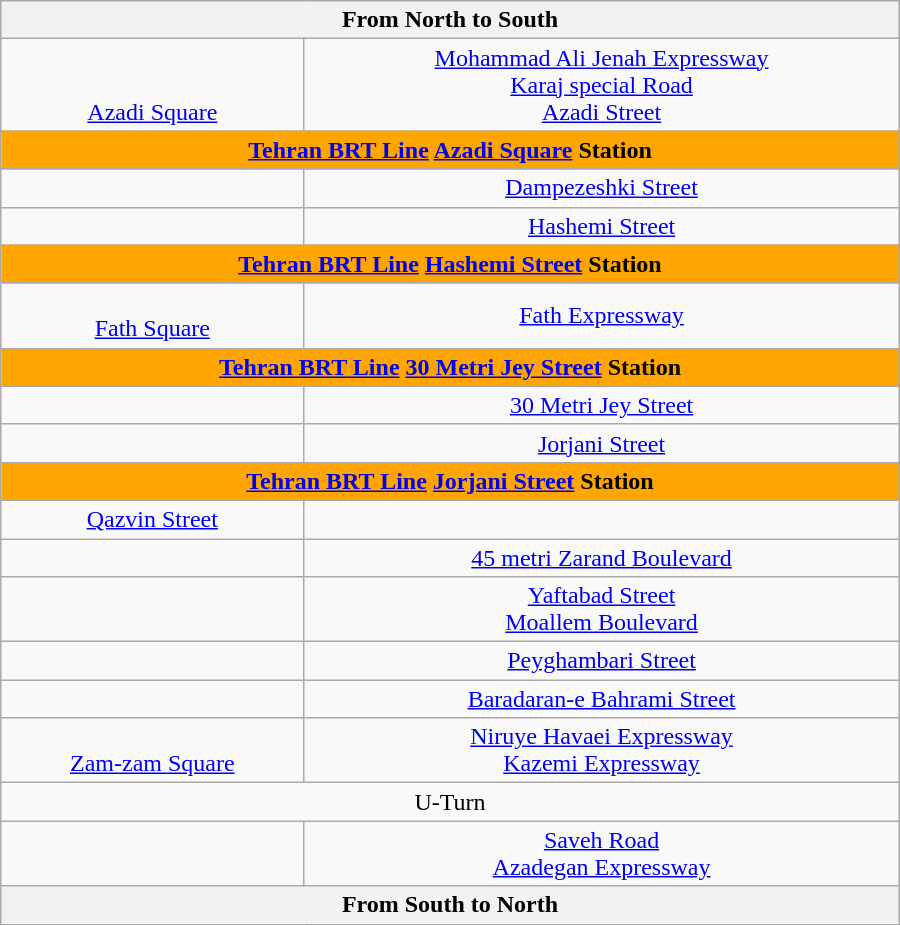<table class="wikitable" style="text-align:center" width="600px">
<tr>
<th text-align="center" colspan="3"> From North to South </th>
</tr>
<tr>
<td><br><br><a href='#'>Azadi Square</a></td>
<td> <a href='#'>Mohammad Ali Jenah Expressway</a><br> <a href='#'>Karaj special Road</a><br> <a href='#'>Azadi Street</a></td>
</tr>
<tr>
<td text-align="center" colspan="3" style="background: orange; color: black;"> <strong><a href='#'>Tehran BRT Line</a> <a href='#'>Azadi Square</a> Station</strong></td>
</tr>
<tr>
<td></td>
<td> <a href='#'>Dampezeshki Street</a></td>
</tr>
<tr>
<td></td>
<td> <a href='#'>Hashemi Street</a></td>
</tr>
<tr>
<td text-align="center" colspan="3" style="background: orange; color: black;"> <strong><a href='#'>Tehran BRT Line</a> <a href='#'>Hashemi Street</a> Station</strong></td>
</tr>
<tr>
<td><br><a href='#'>Fath Square</a></td>
<td> <a href='#'>Fath Expressway</a></td>
</tr>
<tr>
<td text-align="center" colspan="3" style="background: orange; color: black;"> <strong><a href='#'>Tehran BRT Line</a> <a href='#'>30 Metri Jey Street</a> Station</strong></td>
</tr>
<tr>
<td></td>
<td> <a href='#'>30 Metri Jey Street</a></td>
</tr>
<tr>
<td></td>
<td> <a href='#'>Jorjani Street</a></td>
</tr>
<tr>
<td text-align="center" colspan="3" style="background: orange; color: black;"> <strong><a href='#'>Tehran BRT Line</a> <a href='#'>Jorjani Street</a> Station</strong></td>
</tr>
<tr>
<td> <a href='#'>Qazvin Street</a></td>
</tr>
<tr>
<td></td>
<td> <a href='#'>45 metri Zarand Boulevard</a></td>
</tr>
<tr>
<td></td>
<td> <a href='#'>Yaftabad Street</a><br> <a href='#'>Moallem Boulevard</a></td>
</tr>
<tr>
<td></td>
<td> <a href='#'>Peyghambari Street</a></td>
</tr>
<tr>
<td></td>
<td> <a href='#'>Baradaran-e Bahrami Street</a></td>
</tr>
<tr>
<td><br><a href='#'>Zam-zam Square</a></td>
<td> <a href='#'>Niruye Havaei Expressway</a><br> <a href='#'>Kazemi Expressway</a></td>
</tr>
<tr>
<td text-align="center" colspan="3"> U-Turn</td>
</tr>
<tr>
<td><br></td>
<td> <a href='#'>Saveh Road</a><br> <a href='#'>Azadegan Expressway</a></td>
</tr>
<tr>
<th text-align="center" colspan="3"> From South to North </th>
</tr>
</table>
